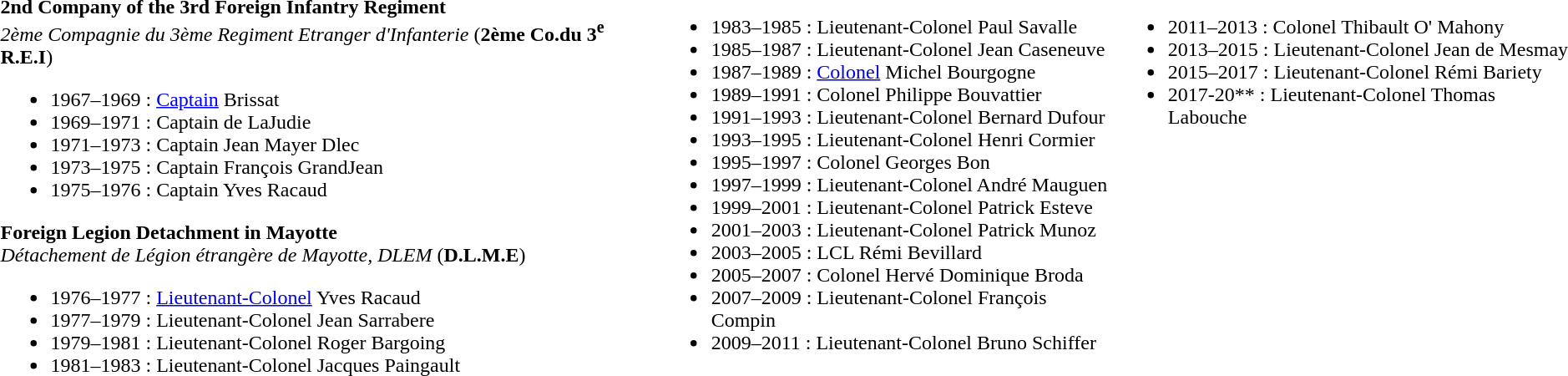<table>
<tr>
<td valign=top><br><strong>2nd Company of the 3rd Foreign Infantry Regiment</strong><br>
<em>2ème Compagnie du 3ème Regiment Etranger d'Infanterie</em> (<strong>2ème Co.du 3<sup>e</sup> R.E.I</strong>)<ul><li>1967–1969 : <a href='#'>Captain</a> Brissat</li><li>1969–1971 : Captain de LaJudie</li><li>1971–1973 : Captain Jean Mayer Dlec</li><li>1973–1975 : Captain François GrandJean</li><li>1975–1976 : Captain Yves Racaud</li></ul><strong>Foreign Legion Detachment in Mayotte</strong><br>
<em>Détachement de Légion étrangère de Mayotte, DLEM</em> (<strong>D.L.M.E</strong>)<ul><li>1976–1977 : <a href='#'>Lieutenant-Colonel</a> Yves Racaud</li><li>1977–1979 : Lieutenant-Colonel Jean Sarrabere</li><li>1979–1981 : Lieutenant-Colonel Roger Bargoing</li><li>1981–1983 : Lieutenant-Colonel Jacques Paingault</li></ul></td>
<td valign=top><br><ul><li>1983–1985 : Lieutenant-Colonel Paul Savalle</li><li>1985–1987 : Lieutenant-Colonel Jean Caseneuve</li><li>1987–1989 : <a href='#'>Colonel</a> Michel Bourgogne</li><li>1989–1991 : Colonel Philippe Bouvattier</li><li>1991–1993 : Lieutenant-Colonel Bernard Dufour</li><li>1993–1995 : Lieutenant-Colonel Henri Cormier</li><li>1995–1997 : Colonel Georges Bon</li><li>1997–1999 : Lieutenant-Colonel André Mauguen</li><li>1999–2001 : Lieutenant-Colonel Patrick Esteve</li><li>2001–2003 : Lieutenant-Colonel Patrick Munoz</li><li>2003–2005 : LCL Rémi Bevillard</li><li>2005–2007 : Colonel Hervé Dominique Broda</li><li>2007–2009 : Lieutenant-Colonel François Compin</li><li>2009–2011 : Lieutenant-Colonel Bruno Schiffer</li></ul></td>
<td valign=top><br><ul><li>2011–2013 : Colonel Thibault O' Mahony</li><li>2013–2015 : Lieutenant-Colonel Jean de Mesmay</li><li>2015–2017 : Lieutenant-Colonel Rémi Bariety</li><li>2017-20** : Lieutenant-Colonel Thomas Labouche</li></ul></td>
</tr>
</table>
